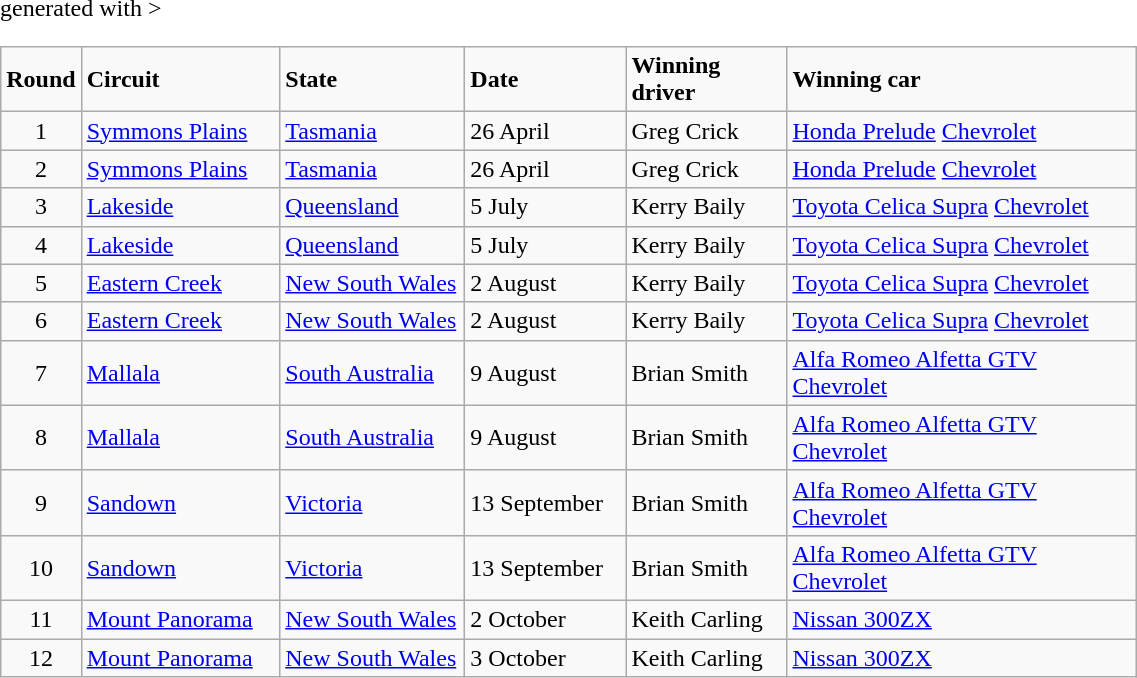<table class="wikitable" <hiddentext>generated with >
<tr style="font-weight:bold">
<td width="44" height="13" align="center">Round</td>
<td width="125">Circuit</td>
<td width="116">State</td>
<td width="100">Date</td>
<td width="100">Winning driver</td>
<td width="225">Winning car</td>
</tr>
<tr>
<td height="13" align="center">1</td>
<td><a href='#'>Symmons Plains</a></td>
<td><a href='#'>Tasmania</a></td>
<td>26 April</td>
<td>Greg Crick</td>
<td><a href='#'>Honda Prelude</a> <a href='#'>Chevrolet</a></td>
</tr>
<tr>
<td height="13" align="center">2</td>
<td><a href='#'>Symmons Plains</a></td>
<td><a href='#'>Tasmania</a></td>
<td>26 April</td>
<td>Greg Crick</td>
<td><a href='#'>Honda Prelude</a> <a href='#'>Chevrolet</a></td>
</tr>
<tr>
<td height="13" align="center">3</td>
<td><a href='#'>Lakeside</a></td>
<td><a href='#'>Queensland</a></td>
<td>5 July</td>
<td>Kerry Baily</td>
<td><a href='#'>Toyota Celica Supra</a> <a href='#'>Chevrolet</a></td>
</tr>
<tr>
<td height="13" align="center">4</td>
<td><a href='#'>Lakeside</a></td>
<td><a href='#'>Queensland</a></td>
<td>5 July</td>
<td>Kerry Baily</td>
<td><a href='#'>Toyota Celica Supra</a> <a href='#'>Chevrolet</a></td>
</tr>
<tr>
<td height="13" align="center">5</td>
<td><a href='#'>Eastern Creek</a></td>
<td><a href='#'>New South Wales</a></td>
<td>2 August</td>
<td>Kerry Baily</td>
<td><a href='#'>Toyota Celica Supra</a> <a href='#'>Chevrolet</a></td>
</tr>
<tr>
<td height="13" align="center">6</td>
<td><a href='#'>Eastern Creek</a></td>
<td><a href='#'>New South Wales</a></td>
<td>2 August</td>
<td>Kerry Baily</td>
<td><a href='#'>Toyota Celica Supra</a> <a href='#'>Chevrolet</a></td>
</tr>
<tr>
<td height="13" align="center">7</td>
<td><a href='#'>Mallala</a></td>
<td><a href='#'>South Australia</a></td>
<td>9 August</td>
<td>Brian Smith</td>
<td><a href='#'>Alfa Romeo Alfetta GTV</a> <a href='#'>Chevrolet</a></td>
</tr>
<tr>
<td height="13" align="center">8</td>
<td><a href='#'>Mallala</a></td>
<td><a href='#'>South Australia</a></td>
<td>9 August</td>
<td>Brian Smith</td>
<td><a href='#'>Alfa Romeo Alfetta GTV</a> <a href='#'>Chevrolet</a></td>
</tr>
<tr>
<td height="13" align="center">9</td>
<td><a href='#'>Sandown</a></td>
<td><a href='#'>Victoria</a></td>
<td>13 September</td>
<td>Brian Smith</td>
<td><a href='#'>Alfa Romeo Alfetta GTV</a> <a href='#'>Chevrolet</a></td>
</tr>
<tr>
<td height="13" align="center">10</td>
<td><a href='#'>Sandown</a></td>
<td><a href='#'>Victoria</a></td>
<td>13 September</td>
<td>Brian Smith</td>
<td><a href='#'>Alfa Romeo Alfetta GTV</a> <a href='#'>Chevrolet</a></td>
</tr>
<tr>
<td height="13" align="center">11</td>
<td><a href='#'>Mount Panorama</a></td>
<td><a href='#'>New South Wales</a></td>
<td>2 October</td>
<td>Keith Carling</td>
<td><a href='#'>Nissan 300ZX</a></td>
</tr>
<tr>
<td height="13" align="center">12</td>
<td><a href='#'>Mount Panorama</a></td>
<td><a href='#'>New South Wales</a></td>
<td>3 October</td>
<td>Keith Carling</td>
<td><a href='#'>Nissan 300ZX</a></td>
</tr>
</table>
